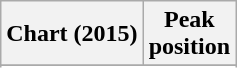<table class="wikitable sortable plainrowheaders" style="text-align:center">
<tr>
<th scope="col">Chart (2015)</th>
<th scope="col">Peak<br>position</th>
</tr>
<tr>
</tr>
<tr>
</tr>
<tr>
</tr>
<tr>
</tr>
<tr>
</tr>
<tr>
</tr>
<tr>
</tr>
<tr>
</tr>
<tr>
</tr>
<tr>
</tr>
<tr>
</tr>
<tr>
</tr>
<tr>
</tr>
<tr>
</tr>
<tr>
</tr>
<tr>
</tr>
<tr>
</tr>
<tr>
</tr>
<tr>
</tr>
<tr>
</tr>
</table>
